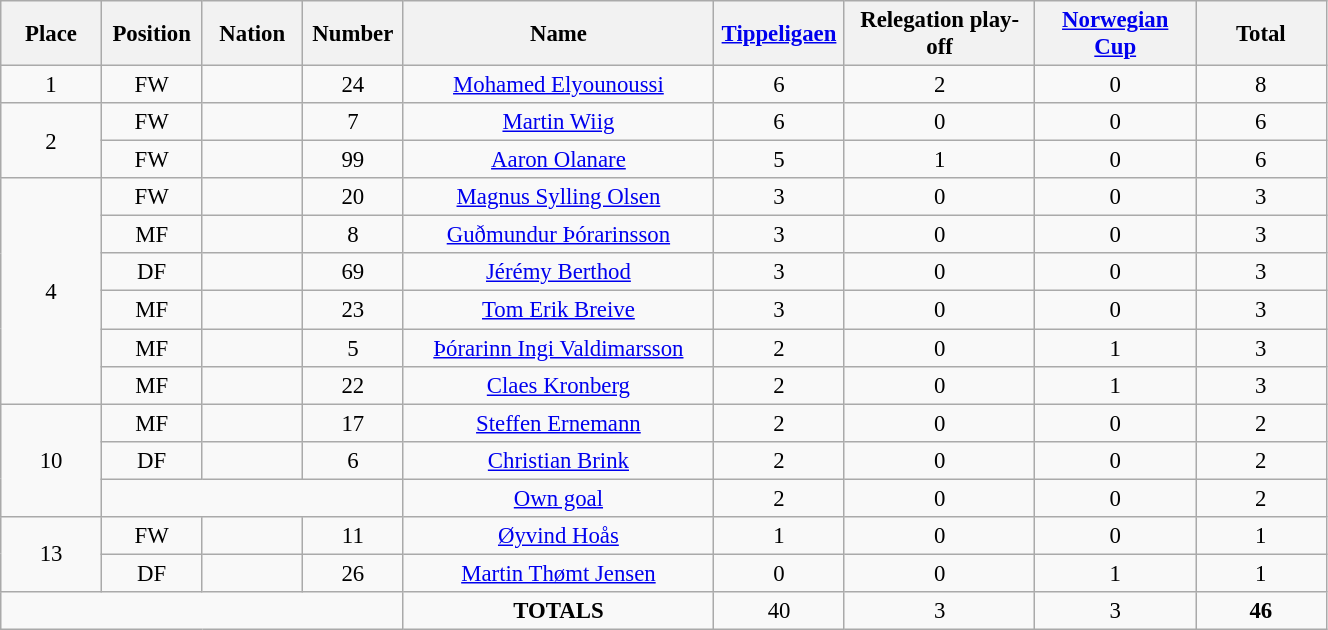<table class="wikitable" style="font-size: 95%; text-align: center;">
<tr>
<th width=60>Place</th>
<th width=60>Position</th>
<th width=60>Nation</th>
<th width=60>Number</th>
<th width=200>Name</th>
<th width=80><a href='#'>Tippeligaen</a></th>
<th width=120>Relegation play-off</th>
<th width=100><a href='#'>Norwegian Cup</a></th>
<th width=80><strong>Total</strong></th>
</tr>
<tr>
<td>1</td>
<td>FW</td>
<td></td>
<td>24</td>
<td><a href='#'>Mohamed Elyounoussi</a></td>
<td>6</td>
<td>2</td>
<td>0</td>
<td>8</td>
</tr>
<tr>
<td rowspan=2>2</td>
<td>FW</td>
<td></td>
<td>7</td>
<td><a href='#'>Martin Wiig</a></td>
<td>6</td>
<td>0</td>
<td>0</td>
<td>6</td>
</tr>
<tr>
<td>FW</td>
<td></td>
<td>99</td>
<td><a href='#'>Aaron Olanare</a></td>
<td>5</td>
<td>1</td>
<td>0</td>
<td>6</td>
</tr>
<tr>
<td rowspan=6>4</td>
<td>FW</td>
<td></td>
<td>20</td>
<td><a href='#'>Magnus Sylling Olsen</a></td>
<td>3</td>
<td>0</td>
<td>0</td>
<td>3</td>
</tr>
<tr>
<td>MF</td>
<td></td>
<td>8</td>
<td><a href='#'>Guðmundur Þórarinsson</a></td>
<td>3</td>
<td>0</td>
<td>0</td>
<td>3</td>
</tr>
<tr>
<td>DF</td>
<td></td>
<td>69</td>
<td><a href='#'>Jérémy Berthod</a></td>
<td>3</td>
<td>0</td>
<td>0</td>
<td>3</td>
</tr>
<tr>
<td>MF</td>
<td></td>
<td>23</td>
<td><a href='#'>Tom Erik Breive</a></td>
<td>3</td>
<td>0</td>
<td>0</td>
<td>3</td>
</tr>
<tr>
<td>MF</td>
<td></td>
<td>5</td>
<td><a href='#'>Þórarinn Ingi Valdimarsson</a></td>
<td>2</td>
<td>0</td>
<td>1</td>
<td>3</td>
</tr>
<tr>
<td>MF</td>
<td></td>
<td>22</td>
<td><a href='#'>Claes Kronberg</a></td>
<td>2</td>
<td>0</td>
<td>1</td>
<td>3</td>
</tr>
<tr>
<td rowspan=3>10</td>
<td>MF</td>
<td></td>
<td>17</td>
<td><a href='#'>Steffen Ernemann</a></td>
<td>2</td>
<td>0</td>
<td>0</td>
<td>2</td>
</tr>
<tr>
<td>DF</td>
<td></td>
<td>6</td>
<td><a href='#'>Christian Brink</a></td>
<td>2</td>
<td>0</td>
<td>0</td>
<td>2</td>
</tr>
<tr>
<td colspan=3></td>
<td><a href='#'>Own goal</a></td>
<td>2</td>
<td>0</td>
<td>0</td>
<td>2</td>
</tr>
<tr>
<td rowspan=2>13</td>
<td>FW</td>
<td></td>
<td>11</td>
<td><a href='#'>Øyvind Hoås</a></td>
<td>1</td>
<td>0</td>
<td>0</td>
<td>1</td>
</tr>
<tr>
<td>DF</td>
<td></td>
<td>26</td>
<td><a href='#'>Martin Thømt Jensen</a></td>
<td>0</td>
<td>0</td>
<td>1</td>
<td>1</td>
</tr>
<tr>
<td colspan=4></td>
<td><strong>TOTALS</strong></td>
<td>40</td>
<td>3</td>
<td>3</td>
<td><strong>46</strong></td>
</tr>
</table>
